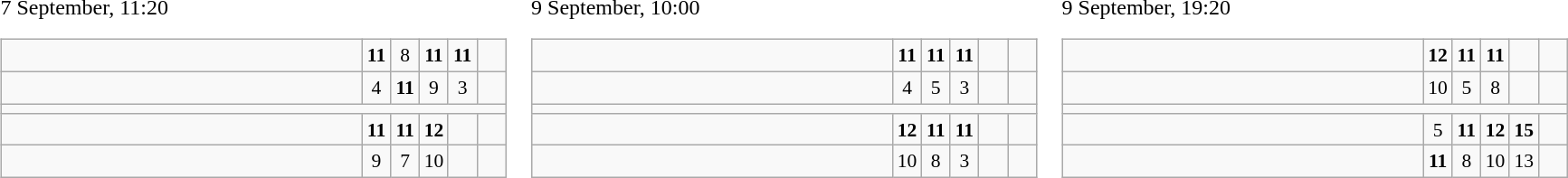<table>
<tr>
<td>7 September, 11:20<br><table class="wikitable" style="text-align:center; font-size:90%;">
<tr>
<td style="width:18em; text-align:left;"><strong></strong></td>
<td style="width:1em"><strong>11</strong></td>
<td style="width:1em">8</td>
<td style="width:1em"><strong>11</strong></td>
<td style="width:1em"><strong>11</strong></td>
<td style="width:1em"></td>
</tr>
<tr>
<td style="text-align:left;"></td>
<td>4</td>
<td><strong>11</strong></td>
<td>9</td>
<td>3</td>
<td></td>
</tr>
<tr>
<td colspan="6"></td>
</tr>
<tr>
<td style="text-align:left;"><strong></strong></td>
<td><strong>11</strong></td>
<td><strong>11</strong></td>
<td><strong>12</strong></td>
<td></td>
<td></td>
</tr>
<tr>
<td style="text-align:left;"></td>
<td>9</td>
<td>7</td>
<td>10</td>
<td></td>
<td></td>
</tr>
</table>
</td>
<td>9 September, 10:00<br><table class="wikitable" style="text-align:center; font-size:90%;">
<tr>
<td style="width:18em; text-align:left;"><strong></strong></td>
<td style="width:1em"><strong>11</strong></td>
<td style="width:1em"><strong>11</strong></td>
<td style="width:1em"><strong>11</strong></td>
<td style="width:1em"></td>
<td style="width:1em"></td>
</tr>
<tr>
<td style="text-align:left;"></td>
<td>4</td>
<td>5</td>
<td>3</td>
<td></td>
<td></td>
</tr>
<tr>
<td colspan="6"></td>
</tr>
<tr>
<td style="text-align:left;"><strong></strong></td>
<td><strong>12</strong></td>
<td><strong>11</strong></td>
<td><strong>11</strong></td>
<td></td>
<td></td>
</tr>
<tr>
<td style="text-align:left;"></td>
<td>10</td>
<td>8</td>
<td>3</td>
<td></td>
<td></td>
</tr>
</table>
</td>
<td>9 September, 19:20<br><table class="wikitable" style="text-align:center; font-size:90%;">
<tr>
<td style="width:18em; text-align:left;"><strong></strong></td>
<td style="width:1em"><strong>12</strong></td>
<td style="width:1em"><strong>11</strong></td>
<td style="width:1em"><strong>11</strong></td>
<td style="width:1em"></td>
<td style="width:1em"></td>
</tr>
<tr>
<td style="text-align:left;"></td>
<td>10</td>
<td>5</td>
<td>8</td>
<td></td>
<td></td>
</tr>
<tr>
<td colspan="6"></td>
</tr>
<tr>
<td style="text-align:left;"><strong></strong></td>
<td>5</td>
<td><strong>11</strong></td>
<td><strong>12</strong></td>
<td><strong>15</strong></td>
<td></td>
</tr>
<tr>
<td style="text-align:left;"></td>
<td><strong>11</strong></td>
<td>8</td>
<td>10</td>
<td>13</td>
<td></td>
</tr>
</table>
</td>
</tr>
</table>
